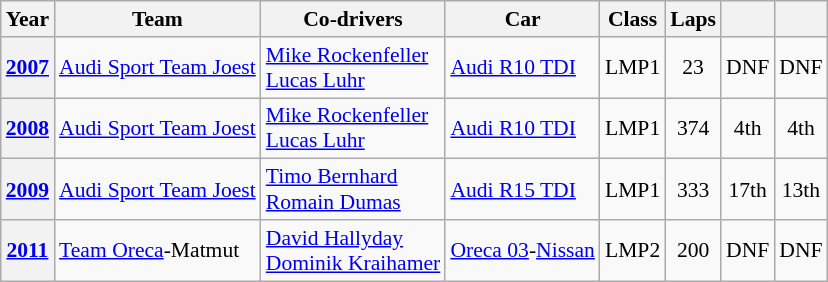<table class="wikitable" style="text-align:center; font-size:90%">
<tr>
<th>Year</th>
<th>Team</th>
<th>Co-drivers</th>
<th>Car</th>
<th>Class</th>
<th>Laps</th>
<th></th>
<th></th>
</tr>
<tr>
<th><a href='#'>2007</a></th>
<td align="left" nowrap> <a href='#'>Audi Sport Team Joest</a></td>
<td align="left" nowrap> <a href='#'>Mike Rockenfeller</a><br> <a href='#'>Lucas Luhr</a></td>
<td align="left" nowrap><a href='#'>Audi R10 TDI</a></td>
<td>LMP1</td>
<td>23</td>
<td>DNF</td>
<td>DNF</td>
</tr>
<tr>
<th><a href='#'>2008</a></th>
<td align="left" nowrap> <a href='#'>Audi Sport Team Joest</a></td>
<td align="left" nowrap> <a href='#'>Mike Rockenfeller</a><br> <a href='#'>Lucas Luhr</a></td>
<td align="left" nowrap><a href='#'>Audi R10 TDI</a></td>
<td>LMP1</td>
<td>374</td>
<td>4th</td>
<td>4th</td>
</tr>
<tr>
<th><a href='#'>2009</a></th>
<td align="left" nowrap> <a href='#'>Audi Sport Team Joest</a></td>
<td align="left" nowrap> <a href='#'>Timo Bernhard</a><br> <a href='#'>Romain Dumas</a></td>
<td align="left" nowrap><a href='#'>Audi R15 TDI</a></td>
<td>LMP1</td>
<td>333</td>
<td>17th</td>
<td>13th</td>
</tr>
<tr>
<th><a href='#'>2011</a></th>
<td align="left" nowrap> <a href='#'>Team Oreca</a>-Matmut</td>
<td align="left" nowrap> <a href='#'>David Hallyday</a><br> <a href='#'>Dominik Kraihamer</a></td>
<td align="left" nowrap><a href='#'>Oreca 03</a>-<a href='#'>Nissan</a></td>
<td>LMP2</td>
<td>200</td>
<td>DNF</td>
<td>DNF</td>
</tr>
</table>
